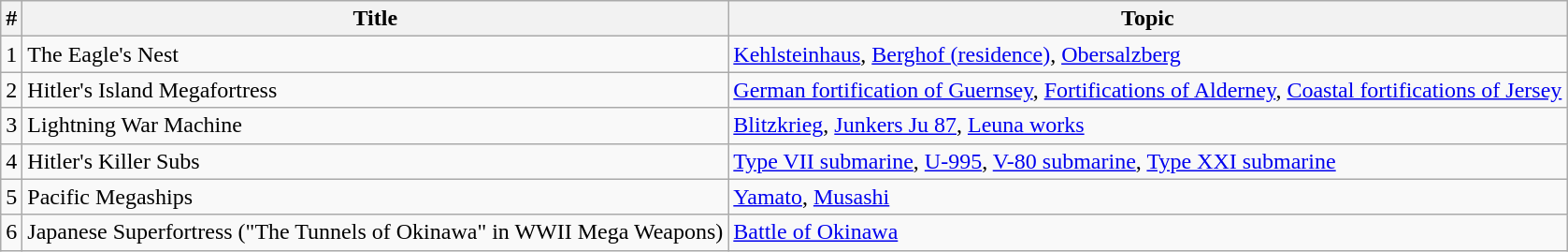<table class="wikitable sortable">
<tr>
<th>#</th>
<th>Title</th>
<th>Topic</th>
</tr>
<tr>
<td>1</td>
<td>The Eagle's Nest</td>
<td><a href='#'>Kehlsteinhaus</a>, <a href='#'>Berghof (residence)</a>, <a href='#'>Obersalzberg</a></td>
</tr>
<tr>
<td>2</td>
<td>Hitler's Island Megafortress</td>
<td><a href='#'>German fortification of Guernsey</a>, <a href='#'>Fortifications of Alderney</a>, <a href='#'>Coastal fortifications of Jersey</a></td>
</tr>
<tr>
<td>3</td>
<td>Lightning War Machine</td>
<td><a href='#'>Blitzkrieg</a>, <a href='#'>Junkers Ju 87</a>, <a href='#'>Leuna works</a></td>
</tr>
<tr>
<td>4</td>
<td>Hitler's Killer Subs</td>
<td><a href='#'>Type VII submarine</a>, <a href='#'>U-995</a>, <a href='#'>V-80 submarine</a>, <a href='#'>Type XXI submarine</a></td>
</tr>
<tr>
<td>5</td>
<td>Pacific Megaships</td>
<td><a href='#'>Yamato</a>, <a href='#'>Musashi</a></td>
</tr>
<tr>
<td>6</td>
<td>Japanese Superfortress ("The Tunnels of Okinawa" in WWII Mega Weapons)</td>
<td><a href='#'>Battle of Okinawa</a></td>
</tr>
</table>
